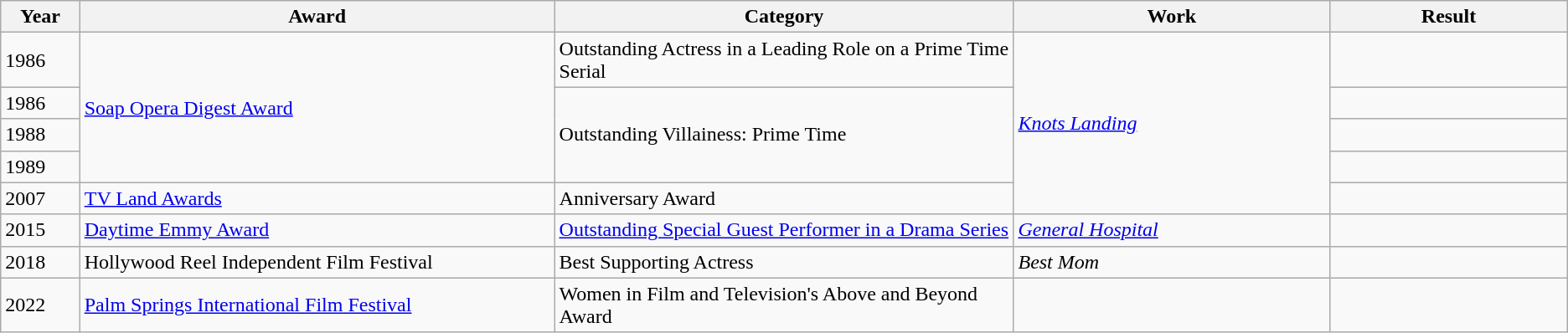<table class="wikitable sortable">
<tr>
<th width=5%>Year</th>
<th width=30%>Award</th>
<th width=29%>Category</th>
<th width="20%">Work</th>
<th width=15%>Result</th>
</tr>
<tr>
<td>1986</td>
<td rowspan="4"><a href='#'>Soap Opera Digest Award</a></td>
<td>Outstanding Actress in a Leading Role on a Prime Time Serial</td>
<td rowspan="5"><em><a href='#'>Knots Landing</a></em></td>
<td></td>
</tr>
<tr>
<td>1986</td>
<td rowspan="3">Outstanding Villainess: Prime Time</td>
<td></td>
</tr>
<tr>
<td>1988</td>
<td></td>
</tr>
<tr>
<td>1989</td>
<td></td>
</tr>
<tr>
<td>2007</td>
<td><a href='#'>TV Land Awards</a></td>
<td>Anniversary Award</td>
<td></td>
</tr>
<tr>
<td>2015</td>
<td><a href='#'>Daytime Emmy Award</a></td>
<td><a href='#'>Outstanding Special Guest Performer in a Drama Series</a></td>
<td><em><a href='#'>General Hospital</a></em></td>
<td></td>
</tr>
<tr>
<td>2018</td>
<td>Hollywood Reel Independent Film Festival</td>
<td>Best Supporting Actress</td>
<td><em>Best Mom</em></td>
<td></td>
</tr>
<tr>
<td>2022</td>
<td><a href='#'>Palm Springs International Film Festival</a></td>
<td>Women in Film and Television's Above and Beyond Award</td>
<td></td>
<td></td>
</tr>
</table>
